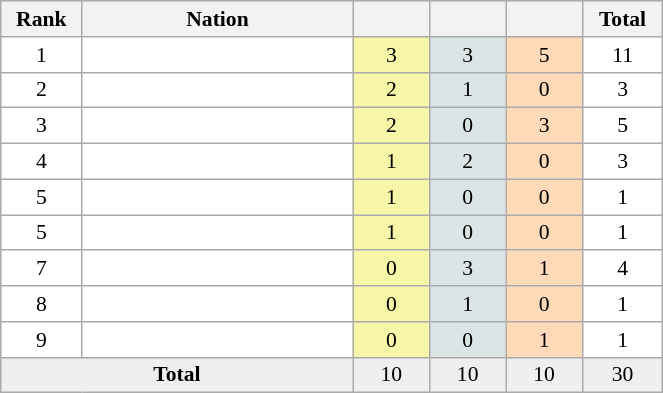<table class=wikitable width=35% cellspacing="1" cellpadding="3" style="border:1px solid #AAAAAA;font-size:90%">
<tr bgcolor="#EFEFEF">
<th width=50>Rank</th>
<th width=200>Nation</th>
<th width=50></th>
<th width=50></th>
<th width=50></th>
<th width=50>Total</th>
</tr>
<tr align="center" valign="top" bgcolor="#FFFFFF">
<td rowspan="1" valign="center">1</td>
<td align="left"></td>
<td style="background:#F7F6A8;">3</td>
<td style="background:#DCE5E5;">3</td>
<td style="background:#FFDAB9;">5</td>
<td>11</td>
</tr>
<tr align="center" valign="top" bgcolor="#FFFFFF">
<td rowspan="1" valign="center">2</td>
<td align="left"></td>
<td style="background:#F7F6A8;">2</td>
<td style="background:#DCE5E5;">1</td>
<td style="background:#FFDAB9;">0</td>
<td>3</td>
</tr>
<tr align="center" valign="top" bgcolor="#FFFFFF">
<td rowspan="1" valign="center">3</td>
<td align="left"></td>
<td style="background:#F7F6A8;">2</td>
<td style="background:#DCE5E5;">0</td>
<td style="background:#FFDAB9;">3</td>
<td>5</td>
</tr>
<tr align="center" valign="top" bgcolor="#FFFFFF">
<td rowspan="1" valign="center">4</td>
<td align="left"></td>
<td style="background:#F7F6A8;">1</td>
<td style="background:#DCE5E5;">2</td>
<td style="background:#FFDAB9;">0</td>
<td>3</td>
</tr>
<tr align="center" valign="top" bgcolor="#FFFFFF">
<td rowspan="1" valign="center">5</td>
<td align="left"></td>
<td style="background:#F7F6A8;">1</td>
<td style="background:#DCE5E5;">0</td>
<td style="background:#FFDAB9;">0</td>
<td>1</td>
</tr>
<tr align="center" valign="top" bgcolor="#FFFFFF">
<td rowspan="1" valign="center">5</td>
<td align="left"></td>
<td style="background:#F7F6A8;">1</td>
<td style="background:#DCE5E5;">0</td>
<td style="background:#FFDAB9;">0</td>
<td>1</td>
</tr>
<tr align="center" valign="top" bgcolor="#FFFFFF">
<td rowspan="1" valign="center">7</td>
<td align="left"></td>
<td style="background:#F7F6A8;">0</td>
<td style="background:#DCE5E5;">3</td>
<td style="background:#FFDAB9;">1</td>
<td>4</td>
</tr>
<tr align="center" valign="top" bgcolor="#FFFFFF">
<td rowspan="1" valign="center">8</td>
<td align="left"></td>
<td style="background:#F7F6A8;">0</td>
<td style="background:#DCE5E5;">1</td>
<td style="background:#FFDAB9;">0</td>
<td>1</td>
</tr>
<tr align="center" valign="top" bgcolor="#FFFFFF">
<td rowspan="1" valign="center">9</td>
<td align="left"></td>
<td style="background:#F7F6A8;">0</td>
<td style="background:#DCE5E5;">0</td>
<td style="background:#FFDAB9;">1</td>
<td>1</td>
</tr>
<tr align="center" valign="top" bgcolor="#EFEFEF">
<td colspan="2" rowspan="1" valign="center"><strong>Total</strong></td>
<td>10</td>
<td>10</td>
<td>10</td>
<td>30</td>
</tr>
</table>
